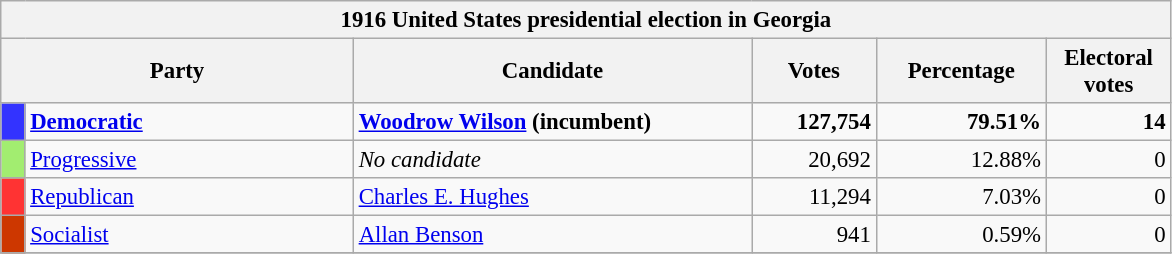<table class="wikitable" style="font-size: 95%;">
<tr>
<th colspan="6">1916  United States presidential election in Georgia</th>
</tr>
<tr>
<th colspan="2" style="width: 15em">Party</th>
<th style="width: 17em">Candidate</th>
<th style="width: 5em">Votes</th>
<th style="width: 7em">Percentage</th>
<th style="width: 5em">Electoral votes</th>
</tr>
<tr>
<th style="background-color:#3333FF; width: 3px"></th>
<td style="width: 130px"><strong><a href='#'>Democratic</a></strong></td>
<td><strong><a href='#'>Woodrow Wilson</a> (incumbent)</strong></td>
<td align="right"><strong>127,754</strong></td>
<td align="right"><strong>79.51%</strong></td>
<td align="right"><strong>14</strong></td>
</tr>
<tr>
<th style="background-color:#A2ED70; width: 3px"></th>
<td style="width: 130px"><a href='#'>Progressive</a></td>
<td><em>No candidate</em></td>
<td align="right">20,692</td>
<td align="right">12.88%</td>
<td align="right">0</td>
</tr>
<tr>
<th style="background-color:#FF3333; width: 3px"></th>
<td style="width: 130px"><a href='#'>Republican</a></td>
<td><a href='#'>Charles E. Hughes</a></td>
<td align="right">11,294</td>
<td align="right">7.03%</td>
<td align="right">0</td>
</tr>
<tr>
<th style="background-color:#CD3700; width: 3px"></th>
<td style="width: 130px"><a href='#'>Socialist</a></td>
<td><a href='#'>Allan Benson</a></td>
<td align="right">941</td>
<td align="right">0.59%</td>
<td align="right">0</td>
</tr>
<tr>
</tr>
</table>
